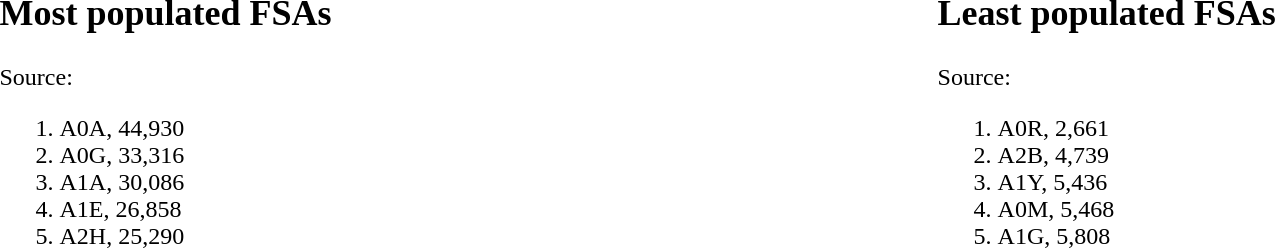<table style="width: 100%;">
<tr>
<td><br><h2>Most populated FSAs</h2>Source:<ol><li>A0A, 44,930</li><li>A0G, 33,316</li><li>A1A, 30,086</li><li>A1E, 26,858</li><li>A2H, 25,290</li></ol></td>
<td><br><h2>Least populated FSAs</h2>Source:<ol><li>A0R, 2,661</li><li>A2B, 4,739</li><li>A1Y, 5,436</li><li>A0M, 5,468</li><li>A1G, 5,808</li></ol></td>
</tr>
</table>
